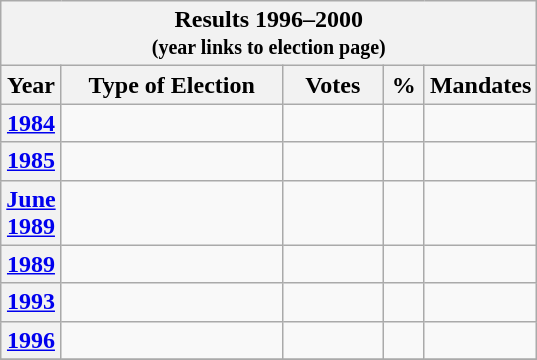<table class="wikitable">
<tr>
<th colspan="9"><strong>Results 1996–2000<br><small>(year links to election page)</small></strong></th>
</tr>
<tr>
<th style="width:30px">Year</th>
<th style="width:140px">Type of Election</th>
<th style="width:60px">Votes</th>
<th style="width:20px">%</th>
<th style="width:20px">Mandates</th>
</tr>
<tr>
<th><a href='#'>1984</a></th>
<td></td>
<td></td>
<td></td>
<td></td>
</tr>
<tr>
<th><a href='#'>1985</a></th>
<td></td>
<td></td>
<td></td>
<td></td>
</tr>
<tr>
<th><a href='#'>June 1989</a></th>
<td></td>
<td></td>
<td></td>
<td></td>
</tr>
<tr>
<th><a href='#'>1989</a></th>
<td></td>
<td></td>
<td></td>
<td></td>
</tr>
<tr>
<th><a href='#'>1993</a></th>
<td></td>
<td></td>
<td></td>
<td></td>
</tr>
<tr>
<th><a href='#'>1996</a></th>
<td></td>
<td></td>
<td></td>
<td></td>
</tr>
<tr>
</tr>
</table>
